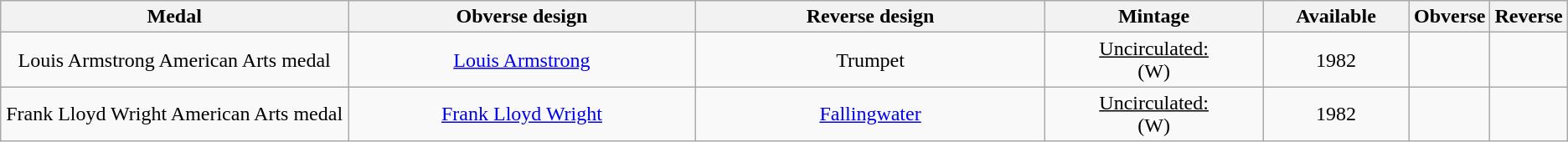<table class="wikitable">
<tr>
<th width="25%">Medal</th>
<th width="25%">Obverse design</th>
<th width="25%">Reverse design</th>
<th width="15%">Mintage</th>
<th width="10%">Available</th>
<th>Obverse</th>
<th>Reverse</th>
</tr>
<tr>
<td align="center">Louis Armstrong American Arts medal</td>
<td align="center"><a href='#'>Louis Armstrong</a></td>
<td align="center">Trumpet</td>
<td align="center"><u>Uncirculated:</u><br> (W)</td>
<td align="center">1982</td>
<td></td>
<td></td>
</tr>
<tr>
<td align="center">Frank Lloyd Wright American Arts medal</td>
<td align="center"><a href='#'>Frank Lloyd Wright</a></td>
<td align="center"><a href='#'>Fallingwater</a></td>
<td align="center"><u>Uncirculated:</u><br> (W)</td>
<td align="center">1982</td>
<td></td>
<td></td>
</tr>
</table>
